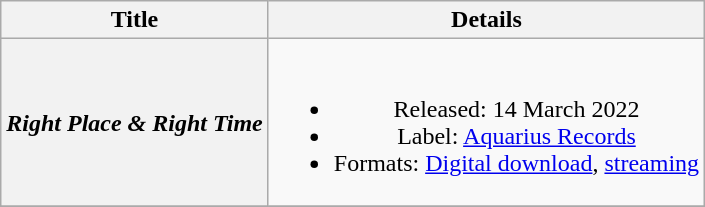<table class="wikitable plainrowheaders" style="text-align:center;">
<tr>
<th scope="col">Title</th>
<th scope="col">Details</th>
</tr>
<tr>
<th scope="row"><em>Right Place & Right Time</em></th>
<td><br><ul><li>Released: 14 March 2022</li><li>Label: <a href='#'>Aquarius Records</a></li><li>Formats: <a href='#'>Digital download</a>, <a href='#'>streaming</a></li></ul></td>
</tr>
<tr>
</tr>
</table>
